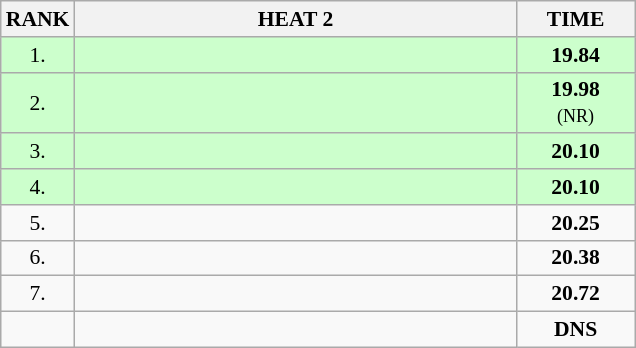<table class="wikitable" style="border-collapse: collapse; font-size: 90%;">
<tr>
<th>RANK</th>
<th style="width: 20em">HEAT 2</th>
<th style="width: 5em">TIME</th>
</tr>
<tr style="background:#ccffcc;">
<td align="center">1.</td>
<td></td>
<td align="center"><strong>19.84</strong></td>
</tr>
<tr style="background:#ccffcc;">
<td align="center">2.</td>
<td></td>
<td align="center"><strong>19.98</strong><br> <small>(NR)</small></td>
</tr>
<tr style="background:#ccffcc;">
<td align="center">3.</td>
<td></td>
<td align="center"><strong>20.10</strong></td>
</tr>
<tr style="background:#ccffcc;">
<td align="center">4.</td>
<td></td>
<td align="center"><strong>20.10</strong></td>
</tr>
<tr>
<td align="center">5.</td>
<td></td>
<td align="center"><strong>20.25</strong></td>
</tr>
<tr>
<td align="center">6.</td>
<td></td>
<td align="center"><strong>20.38</strong></td>
</tr>
<tr>
<td align="center">7.</td>
<td></td>
<td align="center"><strong>20.72</strong></td>
</tr>
<tr>
<td align="center"></td>
<td></td>
<td align="center"><strong>DNS</strong></td>
</tr>
</table>
